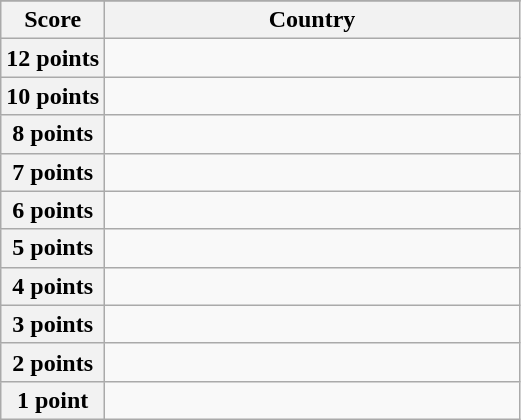<table class="wikitable">
<tr>
</tr>
<tr>
<th scope="col" width="20%">Score</th>
<th scope="col">Country</th>
</tr>
<tr>
<th scope="row">12 points</th>
<td></td>
</tr>
<tr>
<th scope="row">10 points</th>
<td></td>
</tr>
<tr>
<th scope="row">8 points</th>
<td></td>
</tr>
<tr>
<th scope="row">7 points</th>
<td></td>
</tr>
<tr>
<th scope="row">6 points</th>
<td></td>
</tr>
<tr>
<th scope="row">5 points</th>
<td></td>
</tr>
<tr>
<th scope="row">4 points</th>
<td></td>
</tr>
<tr>
<th scope="row">3 points</th>
<td></td>
</tr>
<tr>
<th scope="row">2 points</th>
<td></td>
</tr>
<tr>
<th scope="row">1 point</th>
<td></td>
</tr>
</table>
